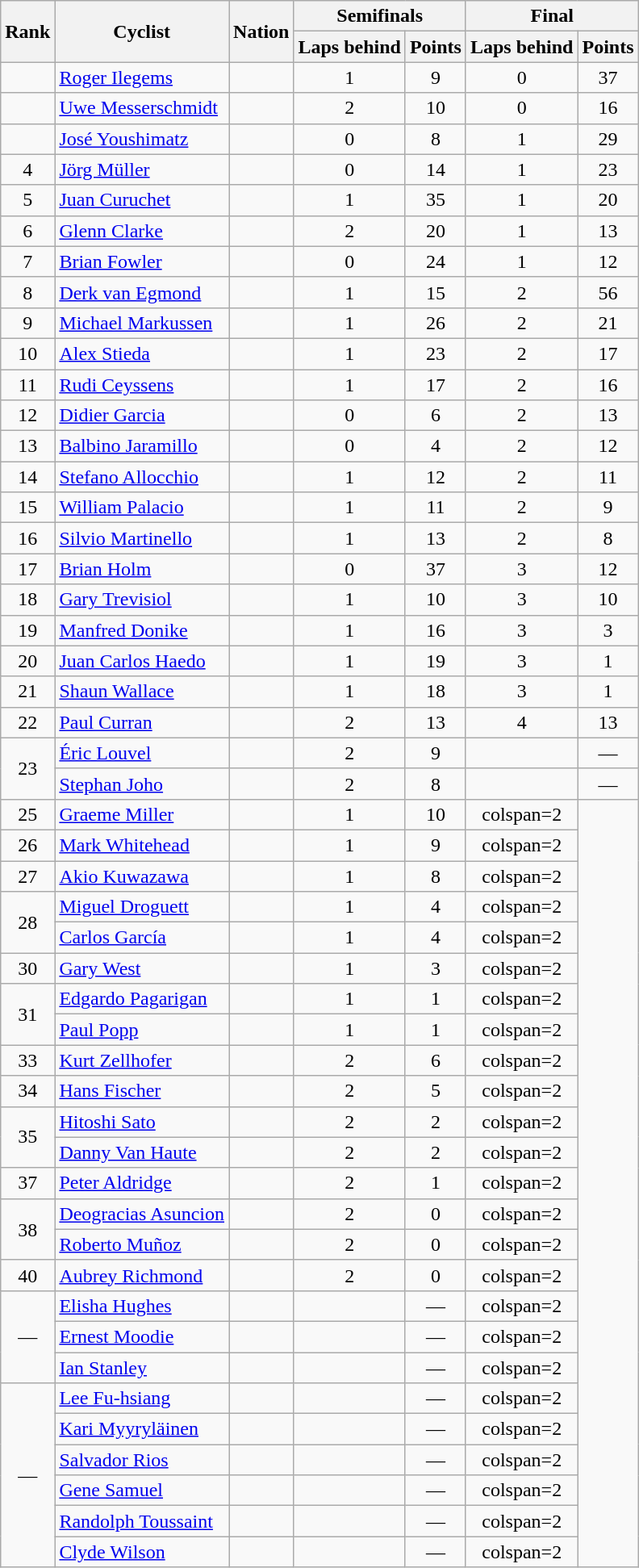<table class="wikitable sortable" style="text-align:center">
<tr>
<th rowspan=2>Rank</th>
<th rowspan=2>Cyclist</th>
<th rowspan=2>Nation</th>
<th colspan=2>Semifinals</th>
<th colspan=2>Final</th>
</tr>
<tr>
<th>Laps behind</th>
<th>Points</th>
<th>Laps behind</th>
<th>Points</th>
</tr>
<tr>
<td></td>
<td align=left><a href='#'>Roger Ilegems</a></td>
<td align=left></td>
<td>1</td>
<td>9</td>
<td>0</td>
<td>37</td>
</tr>
<tr>
<td></td>
<td align=left><a href='#'>Uwe Messerschmidt</a></td>
<td align=left></td>
<td>2</td>
<td>10</td>
<td>0</td>
<td>16</td>
</tr>
<tr>
<td></td>
<td align=left><a href='#'>José Youshimatz</a></td>
<td align=left></td>
<td>0</td>
<td>8</td>
<td>1</td>
<td>29</td>
</tr>
<tr>
<td>4</td>
<td align=left><a href='#'>Jörg Müller</a></td>
<td align=left></td>
<td>0</td>
<td>14</td>
<td>1</td>
<td>23</td>
</tr>
<tr>
<td>5</td>
<td align=left><a href='#'>Juan Curuchet</a></td>
<td align=left></td>
<td>1</td>
<td>35</td>
<td>1</td>
<td>20</td>
</tr>
<tr>
<td>6</td>
<td align=left><a href='#'>Glenn Clarke</a></td>
<td align=left></td>
<td>2</td>
<td>20</td>
<td>1</td>
<td>13</td>
</tr>
<tr>
<td>7</td>
<td align=left><a href='#'>Brian Fowler</a></td>
<td align=left></td>
<td>0</td>
<td>24</td>
<td>1</td>
<td>12</td>
</tr>
<tr>
<td>8</td>
<td align=left><a href='#'>Derk van Egmond</a></td>
<td align=left></td>
<td>1</td>
<td>15</td>
<td>2</td>
<td>56</td>
</tr>
<tr>
<td>9</td>
<td align=left><a href='#'>Michael Markussen</a></td>
<td align=left></td>
<td>1</td>
<td>26</td>
<td>2</td>
<td>21</td>
</tr>
<tr>
<td>10</td>
<td align=left><a href='#'>Alex Stieda</a></td>
<td align=left></td>
<td>1</td>
<td>23</td>
<td>2</td>
<td>17</td>
</tr>
<tr>
<td>11</td>
<td align=left><a href='#'>Rudi Ceyssens</a></td>
<td align=left></td>
<td>1</td>
<td>17</td>
<td>2</td>
<td>16</td>
</tr>
<tr>
<td>12</td>
<td align=left><a href='#'>Didier Garcia</a></td>
<td align=left></td>
<td>0</td>
<td>6</td>
<td>2</td>
<td>13</td>
</tr>
<tr>
<td>13</td>
<td align=left><a href='#'>Balbino Jaramillo</a></td>
<td align=left></td>
<td>0</td>
<td>4</td>
<td>2</td>
<td>12</td>
</tr>
<tr>
<td>14</td>
<td align=left><a href='#'>Stefano Allocchio</a></td>
<td align=left></td>
<td>1</td>
<td>12</td>
<td>2</td>
<td>11</td>
</tr>
<tr>
<td>15</td>
<td align=left><a href='#'>William Palacio</a></td>
<td align=left></td>
<td>1</td>
<td>11</td>
<td>2</td>
<td>9</td>
</tr>
<tr>
<td>16</td>
<td align=left><a href='#'>Silvio Martinello</a></td>
<td align=left></td>
<td>1</td>
<td>13</td>
<td>2</td>
<td>8</td>
</tr>
<tr>
<td>17</td>
<td align=left><a href='#'>Brian Holm</a></td>
<td align=left></td>
<td>0</td>
<td>37</td>
<td>3</td>
<td>12</td>
</tr>
<tr>
<td>18</td>
<td align=left><a href='#'>Gary Trevisiol</a></td>
<td align=left></td>
<td>1</td>
<td>10</td>
<td>3</td>
<td>10</td>
</tr>
<tr>
<td>19</td>
<td align=left><a href='#'>Manfred Donike</a></td>
<td align=left></td>
<td>1</td>
<td>16</td>
<td>3</td>
<td>3</td>
</tr>
<tr>
<td>20</td>
<td align=left><a href='#'>Juan Carlos Haedo</a></td>
<td align=left></td>
<td>1</td>
<td>19</td>
<td>3</td>
<td>1</td>
</tr>
<tr>
<td>21</td>
<td align=left><a href='#'>Shaun Wallace</a></td>
<td align=left></td>
<td>1</td>
<td>18</td>
<td>3</td>
<td>1</td>
</tr>
<tr>
<td>22</td>
<td align=left><a href='#'>Paul Curran</a></td>
<td align=left></td>
<td>2</td>
<td>13</td>
<td>4</td>
<td>13</td>
</tr>
<tr>
<td rowspan=2>23</td>
<td align=left><a href='#'>Éric Louvel</a></td>
<td align=left></td>
<td>2</td>
<td>9</td>
<td data-sort-value=9></td>
<td data-sort-value=0>—</td>
</tr>
<tr>
<td align=left><a href='#'>Stephan Joho</a></td>
<td align=left></td>
<td>2</td>
<td>8</td>
<td data-sort-value=9></td>
<td data-sort-value=0>—</td>
</tr>
<tr>
<td>25</td>
<td align=left><a href='#'>Graeme Miller</a></td>
<td align=left></td>
<td>1</td>
<td>10</td>
<td>colspan=2 </td>
</tr>
<tr>
<td>26</td>
<td align=left><a href='#'>Mark Whitehead</a></td>
<td align=left></td>
<td>1</td>
<td>9</td>
<td>colspan=2 </td>
</tr>
<tr>
<td>27</td>
<td align=left><a href='#'>Akio Kuwazawa</a></td>
<td align=left></td>
<td>1</td>
<td>8</td>
<td>colspan=2 </td>
</tr>
<tr>
<td rowspan=2>28</td>
<td align=left><a href='#'>Miguel Droguett</a></td>
<td align=left></td>
<td>1</td>
<td>4</td>
<td>colspan=2 </td>
</tr>
<tr>
<td align=left><a href='#'>Carlos García</a></td>
<td align=left></td>
<td>1</td>
<td>4</td>
<td>colspan=2 </td>
</tr>
<tr>
<td>30</td>
<td align=left><a href='#'>Gary West</a></td>
<td align=left></td>
<td>1</td>
<td>3</td>
<td>colspan=2 </td>
</tr>
<tr>
<td rowspan=2>31</td>
<td align=left><a href='#'>Edgardo Pagarigan</a></td>
<td align=left></td>
<td>1</td>
<td>1</td>
<td>colspan=2 </td>
</tr>
<tr>
<td align=left><a href='#'>Paul Popp</a></td>
<td align=left></td>
<td>1</td>
<td>1</td>
<td>colspan=2 </td>
</tr>
<tr>
<td>33</td>
<td align=left><a href='#'>Kurt Zellhofer</a></td>
<td align=left></td>
<td>2</td>
<td>6</td>
<td>colspan=2 </td>
</tr>
<tr>
<td>34</td>
<td align=left><a href='#'>Hans Fischer</a></td>
<td align=left></td>
<td>2</td>
<td>5</td>
<td>colspan=2 </td>
</tr>
<tr>
<td rowspan=2>35</td>
<td align=left><a href='#'>Hitoshi Sato</a></td>
<td align=left></td>
<td>2</td>
<td>2</td>
<td>colspan=2 </td>
</tr>
<tr>
<td align=left><a href='#'>Danny Van Haute</a></td>
<td align=left></td>
<td>2</td>
<td>2</td>
<td>colspan=2 </td>
</tr>
<tr>
<td>37</td>
<td align=left><a href='#'>Peter Aldridge</a></td>
<td align=left></td>
<td>2</td>
<td>1</td>
<td>colspan=2 </td>
</tr>
<tr>
<td rowspan=2>38</td>
<td align=left><a href='#'>Deogracias Asuncion</a></td>
<td align=left></td>
<td>2</td>
<td>0</td>
<td>colspan=2 </td>
</tr>
<tr>
<td align=left><a href='#'>Roberto Muñoz</a></td>
<td align=left></td>
<td>2</td>
<td>0</td>
<td>colspan=2 </td>
</tr>
<tr>
<td>40</td>
<td align=left><a href='#'>Aubrey Richmond</a></td>
<td align=left></td>
<td>2</td>
<td>0</td>
<td>colspan=2 </td>
</tr>
<tr>
<td rowspan=3 data-sort-value=41>—</td>
<td align=left><a href='#'>Elisha Hughes</a></td>
<td align=left></td>
<td data-sort-value=9></td>
<td data-sort-value=0>—</td>
<td>colspan=2 </td>
</tr>
<tr>
<td align=left><a href='#'>Ernest Moodie</a></td>
<td align=left></td>
<td data-sort-value=9></td>
<td data-sort-value=0>—</td>
<td>colspan=2 </td>
</tr>
<tr>
<td align=left><a href='#'>Ian Stanley</a></td>
<td align=left></td>
<td data-sort-value=9></td>
<td data-sort-value=0>—</td>
<td>colspan=2 </td>
</tr>
<tr>
<td rowspan=6 data-sort-value=44>—</td>
<td align=left><a href='#'>Lee Fu-hsiang</a></td>
<td align=left></td>
<td data-sort-value=10></td>
<td data-sort-value=0>—</td>
<td>colspan=2 </td>
</tr>
<tr>
<td align=left><a href='#'>Kari Myyryläinen</a></td>
<td align=left></td>
<td data-sort-value=10></td>
<td data-sort-value=0>—</td>
<td>colspan=2 </td>
</tr>
<tr>
<td align=left><a href='#'>Salvador Rios</a></td>
<td align=left></td>
<td data-sort-value=10></td>
<td data-sort-value=0>—</td>
<td>colspan=2 </td>
</tr>
<tr>
<td align=left><a href='#'>Gene Samuel</a></td>
<td align=left></td>
<td data-sort-value=10></td>
<td data-sort-value=0>—</td>
<td>colspan=2 </td>
</tr>
<tr>
<td align=left><a href='#'>Randolph Toussaint</a></td>
<td align=left></td>
<td data-sort-value=10></td>
<td data-sort-value=0>—</td>
<td>colspan=2 </td>
</tr>
<tr>
<td align=left><a href='#'>Clyde Wilson</a></td>
<td align=left></td>
<td data-sort-value=10></td>
<td data-sort-value=0>—</td>
<td>colspan=2 </td>
</tr>
</table>
